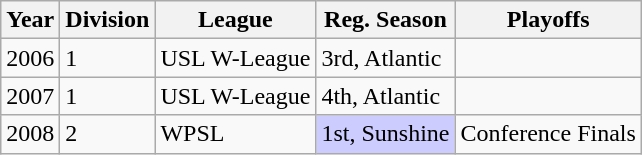<table class="wikitable">
<tr>
<th>Year</th>
<th>Division</th>
<th>League</th>
<th>Reg. Season</th>
<th>Playoffs</th>
</tr>
<tr>
<td>2006</td>
<td>1</td>
<td>USL W-League</td>
<td>3rd, Atlantic</td>
<td></td>
</tr>
<tr>
<td>2007</td>
<td>1</td>
<td>USL W-League</td>
<td>4th, Atlantic</td>
<td></td>
</tr>
<tr>
<td>2008</td>
<td>2</td>
<td>WPSL</td>
<td bgcolor=#ccccff>1st, Sunshine</td>
<td>Conference Finals</td>
</tr>
</table>
